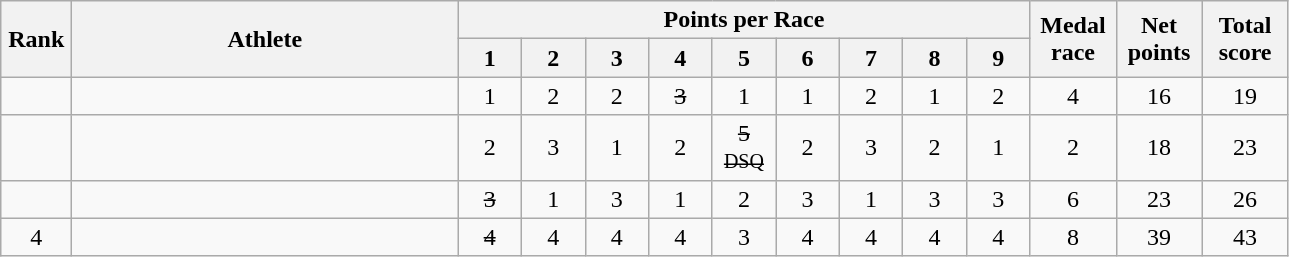<table | class="wikitable Sortable" style="text-align:center">
<tr>
<th rowspan="2" width=40>Rank</th>
<th rowspan="2" width=250>Athlete</th>
<th colspan="9">Points per Race</th>
<th rowspan="2" width=50>Medal race</th>
<th rowspan="2" width=50>Net points</th>
<th rowspan="2" width=50>Total score</th>
</tr>
<tr>
<th width=35>1</th>
<th width=35>2</th>
<th width=35>3</th>
<th width=35>4</th>
<th width=35>5</th>
<th width=35>6</th>
<th width=35>7</th>
<th width=35>8</th>
<th width=35>9</th>
</tr>
<tr>
<td></td>
<td align=left> </td>
<td>1</td>
<td>2</td>
<td>2</td>
<td><s>3</s></td>
<td>1</td>
<td>1</td>
<td>2</td>
<td>1</td>
<td>2</td>
<td>4</td>
<td>16</td>
<td>19</td>
</tr>
<tr>
<td></td>
<td align=left> </td>
<td>2</td>
<td>3</td>
<td>1</td>
<td>2</td>
<td><s>5</s><s><br><small>DSQ</small></s></td>
<td>2</td>
<td>3</td>
<td>2</td>
<td>1</td>
<td>2</td>
<td>18</td>
<td>23</td>
</tr>
<tr>
<td></td>
<td align=left> </td>
<td><s>3</s></td>
<td>1</td>
<td>3</td>
<td>1</td>
<td>2</td>
<td>3</td>
<td>1</td>
<td>3</td>
<td>3</td>
<td>6</td>
<td>23</td>
<td>26</td>
</tr>
<tr>
<td>4</td>
<td align=left> </td>
<td><s>4</s></td>
<td>4</td>
<td>4</td>
<td>4</td>
<td>3</td>
<td>4</td>
<td>4</td>
<td>4</td>
<td>4</td>
<td>8</td>
<td>39</td>
<td>43</td>
</tr>
</table>
